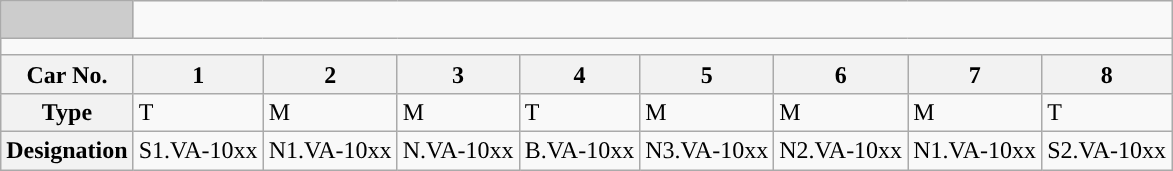<table class="wikitable">
<tr>
<td style="background-color:#ccc;"> </td>
<td colspan="9"></td>
</tr>
<tr style="line-height: 3.3px; background-color:#">
<td colspan="9" style="padding:0; border:0;"> </td>
</tr>
<tr style="line-height: 6.7px; background-color:#">
<td colspan="9" style="padding:0; border:0;"> </td>
</tr>
<tr>
<th>Car No.</th>
<th>1</th>
<th>2</th>
<th>3</th>
<th>4</th>
<th>5</th>
<th>6</th>
<th>7</th>
<th>8</th>
</tr>
<tr>
<th>Type</th>
<td>T</td>
<td>M</td>
<td>M</td>
<td>T</td>
<td>M</td>
<td>M</td>
<td>M</td>
<td>T</td>
</tr>
<tr>
<th>Designation</th>
<td>S1.VA-10xx</td>
<td>N1.VA-10xx</td>
<td>N.VA-10xx</td>
<td>B.VA-10xx</td>
<td>N3.VA-10xx</td>
<td>N2.VA-10xx</td>
<td>N1.VA-10xx</td>
<td>S2.VA-10xx</td>
</tr>
</table>
